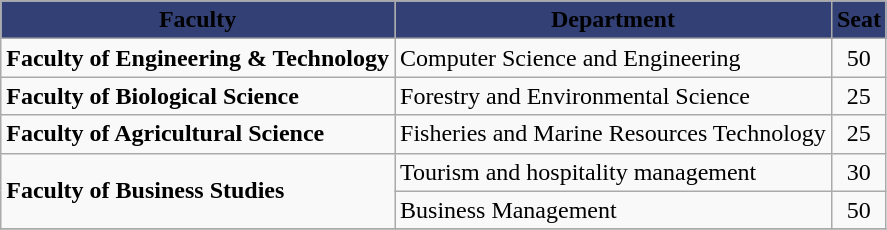<table class = "wikitable">
<tr>
<th style='background: #334075'><span>Faculty</span></th>
<th style='background: #334075'><span>Department</span></th>
<th style='background: #334075'><span>Seat</span></th>
</tr>
<tr>
<td><strong>Faculty of Engineering & Technology</strong></td>
<td>Computer Science and Engineering</td>
<td style="text-align:center;">50</td>
</tr>
<tr>
<td><strong>Faculty of Biological Science</strong></td>
<td>Forestry and Environmental Science</td>
<td style="text-align:center;">25</td>
</tr>
<tr>
<td><strong>Faculty of Agricultural Science</strong></td>
<td>Fisheries and Marine Resources Technology</td>
<td style="text-align:center;">25</td>
</tr>
<tr>
<td rowspan=2><strong>Faculty of Business Studies</strong></td>
<td>Tourism and hospitality management</td>
<td style="text-align:center;">30</td>
</tr>
<tr>
<td>Business Management</td>
<td style="text-align:center;">50</td>
</tr>
<tr>
</tr>
</table>
